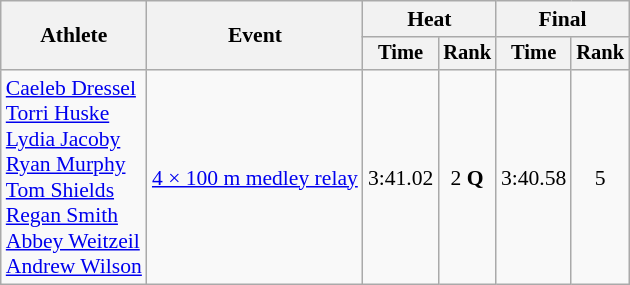<table class=wikitable style=font-size:90%>
<tr>
<th rowspan=2>Athlete</th>
<th rowspan=2>Event</th>
<th colspan=2>Heat</th>
<th colspan=2>Final</th>
</tr>
<tr style=font-size:95%>
<th>Time</th>
<th>Rank</th>
<th>Time</th>
<th>Rank</th>
</tr>
<tr align=center>
<td align=left><a href='#'>Caeleb Dressel</a><br><a href='#'>Torri Huske</a><br><a href='#'>Lydia Jacoby</a><br><a href='#'>Ryan Murphy</a><br><a href='#'>Tom Shields</a><br><a href='#'>Regan Smith</a><br><a href='#'>Abbey Weitzeil</a><br><a href='#'>Andrew Wilson</a></td>
<td align=left><a href='#'>4 × 100 m medley relay</a></td>
<td>3:41.02</td>
<td>2 <strong>Q</strong></td>
<td>3:40.58</td>
<td>5</td>
</tr>
</table>
